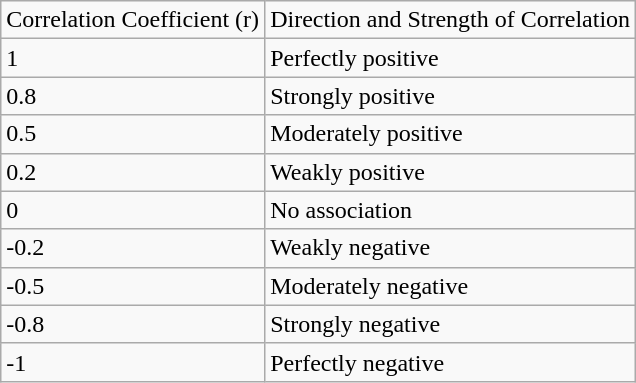<table class="wikitable">
<tr>
<td>Correlation  Coefficient (r)</td>
<td>Direction and  Strength of Correlation</td>
</tr>
<tr>
<td>1</td>
<td>Perfectly  positive</td>
</tr>
<tr>
<td>0.8</td>
<td>Strongly positive</td>
</tr>
<tr>
<td>0.5</td>
<td>Moderately positive</td>
</tr>
<tr>
<td>0.2</td>
<td>Weakly positive</td>
</tr>
<tr>
<td>0</td>
<td>No association</td>
</tr>
<tr>
<td>-0.2</td>
<td>Weakly negative</td>
</tr>
<tr>
<td>-0.5</td>
<td>Moderately negative</td>
</tr>
<tr>
<td>-0.8</td>
<td>Strongly negative</td>
</tr>
<tr>
<td>-1</td>
<td>Perfectly negative</td>
</tr>
</table>
